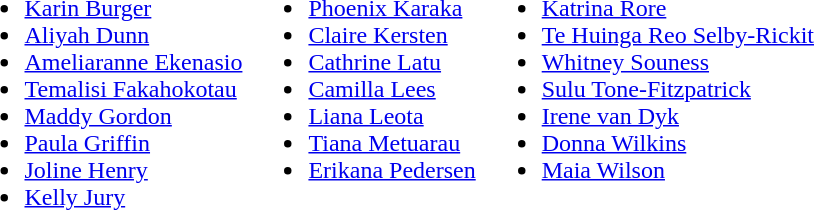<table>
<tr style="vertical-align:top">
<td><br><ul><li><a href='#'>Karin Burger</a></li><li><a href='#'>Aliyah Dunn</a></li><li><a href='#'>Ameliaranne Ekenasio</a></li><li><a href='#'>Temalisi Fakahokotau</a></li><li><a href='#'>Maddy Gordon</a></li><li><a href='#'>Paula Griffin</a></li><li><a href='#'>Joline Henry</a></li><li><a href='#'>Kelly Jury</a></li></ul></td>
<td><br><ul><li><a href='#'>Phoenix Karaka</a></li><li><a href='#'>Claire Kersten</a></li><li><a href='#'>Cathrine Latu</a></li><li><a href='#'>Camilla Lees</a></li><li><a href='#'>Liana Leota</a></li><li><a href='#'>Tiana Metuarau</a></li><li><a href='#'>Erikana Pedersen</a></li></ul></td>
<td><br><ul><li><a href='#'>Katrina Rore</a></li><li><a href='#'>Te Huinga Reo Selby-Rickit</a></li><li><a href='#'>Whitney Souness</a></li><li><a href='#'>Sulu Tone-Fitzpatrick</a></li><li><a href='#'>Irene van Dyk</a></li><li><a href='#'>Donna Wilkins</a></li><li><a href='#'>Maia Wilson</a></li></ul></td>
</tr>
</table>
